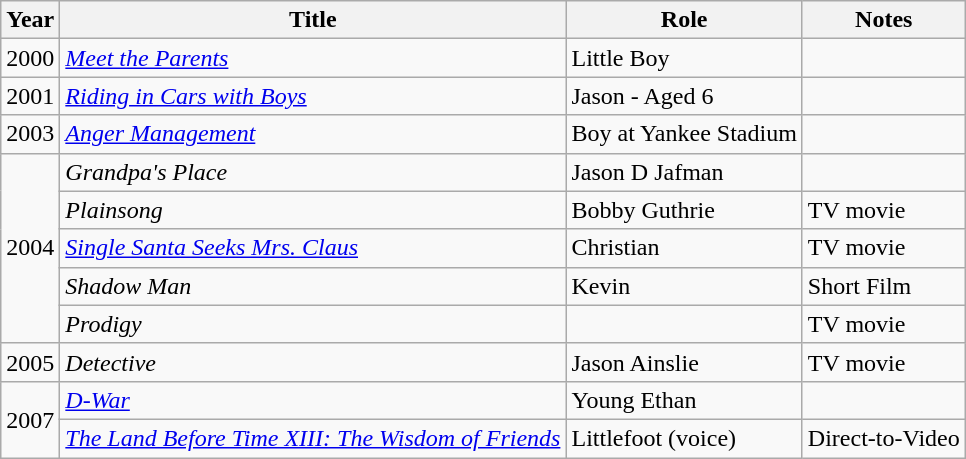<table class="wikitable sortable">
<tr>
<th>Year</th>
<th>Title</th>
<th>Role</th>
<th>Notes</th>
</tr>
<tr>
<td>2000</td>
<td><em><a href='#'>Meet the Parents</a></em></td>
<td>Little Boy</td>
<td></td>
</tr>
<tr>
<td>2001</td>
<td><em><a href='#'>Riding in Cars with Boys</a></em></td>
<td>Jason - Aged 6</td>
<td></td>
</tr>
<tr>
<td>2003</td>
<td><em><a href='#'>Anger Management</a></em></td>
<td>Boy at Yankee Stadium</td>
<td></td>
</tr>
<tr>
<td rowspan=5>2004</td>
<td><em>Grandpa's Place</em></td>
<td>Jason D Jafman</td>
<td></td>
</tr>
<tr>
<td><em>Plainsong</em></td>
<td>Bobby Guthrie</td>
<td>TV movie</td>
</tr>
<tr>
<td><em><a href='#'>Single Santa Seeks Mrs. Claus</a></em></td>
<td>Christian</td>
<td>TV movie</td>
</tr>
<tr>
<td><em>Shadow Man</em></td>
<td>Kevin</td>
<td>Short Film</td>
</tr>
<tr>
<td><em>Prodigy</em></td>
<td></td>
<td>TV movie</td>
</tr>
<tr>
<td>2005</td>
<td><em>Detective</em></td>
<td>Jason Ainslie</td>
<td>TV movie</td>
</tr>
<tr>
<td rowspan=2>2007</td>
<td><em><a href='#'>D-War</a></em></td>
<td>Young Ethan</td>
<td></td>
</tr>
<tr>
<td><em><a href='#'>The Land Before Time XIII: The Wisdom of Friends</a></em></td>
<td>Littlefoot (voice)</td>
<td>Direct-to-Video</td>
</tr>
</table>
